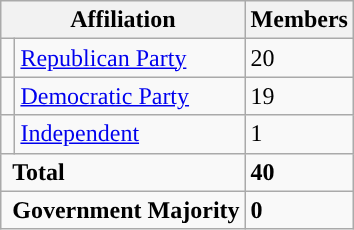<table class="wikitable">
<tr>
<th colspan="2">Affiliation</th>
<th>Members</th>
</tr>
<tr>
<td style="background-color:"></td>
<td><a href='#'>Republican Party</a></td>
<td>20</td>
</tr>
<tr>
<td style="background-color:"></td>
<td><a href='#'>Democratic Party</a></td>
<td>19</td>
</tr>
<tr>
<td style="background-color:"></td>
<td><a href='#'>Independent</a></td>
<td>1</td>
</tr>
<tr>
<td colspan=2> <strong>Total</strong></td>
<td><strong>40</strong></td>
</tr>
<tr>
<td colspan=2> <strong>Government Majority</strong></td>
<td><strong>0</strong></td>
</tr>
</table>
